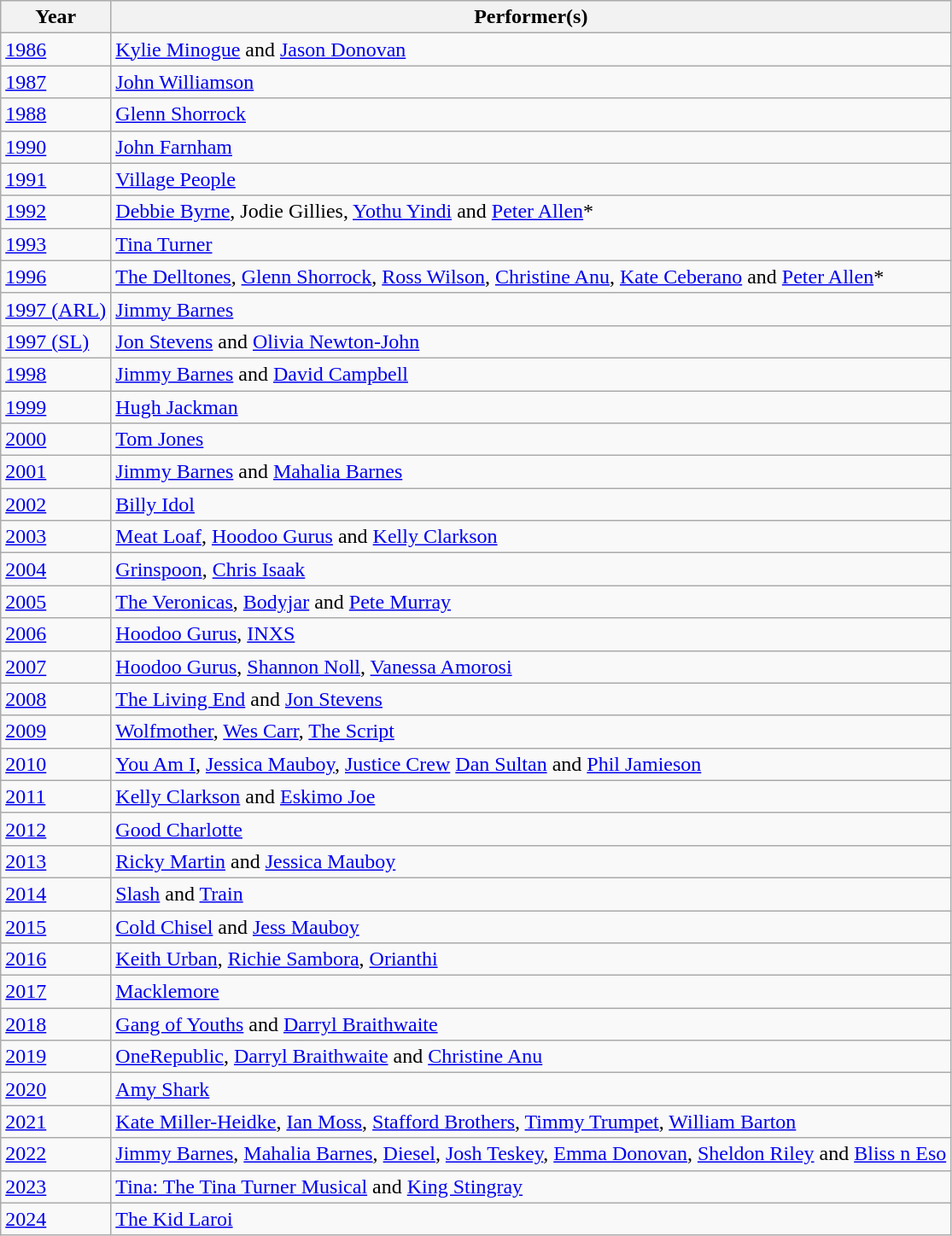<table class="wikitable">
<tr>
<th>Year</th>
<th>Performer(s)</th>
</tr>
<tr>
<td><a href='#'>1986</a></td>
<td><a href='#'>Kylie Minogue</a> and <a href='#'>Jason Donovan</a></td>
</tr>
<tr>
<td><a href='#'>1987</a></td>
<td><a href='#'>John Williamson</a></td>
</tr>
<tr>
<td><a href='#'>1988</a></td>
<td><a href='#'>Glenn Shorrock</a></td>
</tr>
<tr>
<td><a href='#'>1990</a></td>
<td><a href='#'>John Farnham</a></td>
</tr>
<tr>
<td><a href='#'>1991</a></td>
<td><a href='#'>Village People</a></td>
</tr>
<tr>
<td><a href='#'>1992</a></td>
<td><a href='#'>Debbie Byrne</a>, Jodie Gillies, <a href='#'>Yothu Yindi</a> and <a href='#'>Peter Allen</a>*</td>
</tr>
<tr>
<td><a href='#'>1993</a></td>
<td><a href='#'>Tina Turner</a></td>
</tr>
<tr>
<td><a href='#'>1996</a></td>
<td><a href='#'>The Delltones</a>, <a href='#'>Glenn Shorrock</a>, <a href='#'>Ross Wilson</a>, <a href='#'>Christine Anu</a>, <a href='#'>Kate Ceberano</a> and <a href='#'>Peter Allen</a>*</td>
</tr>
<tr>
<td><a href='#'>1997 (ARL)</a></td>
<td><a href='#'>Jimmy Barnes</a></td>
</tr>
<tr>
<td><a href='#'>1997 (SL)</a></td>
<td><a href='#'>Jon Stevens</a> and <a href='#'>Olivia Newton-John</a></td>
</tr>
<tr>
<td><a href='#'>1998</a></td>
<td><a href='#'>Jimmy Barnes</a> and <a href='#'>David Campbell</a></td>
</tr>
<tr>
<td><a href='#'>1999</a></td>
<td><a href='#'>Hugh Jackman</a></td>
</tr>
<tr>
<td><a href='#'>2000</a></td>
<td><a href='#'>Tom Jones</a></td>
</tr>
<tr>
<td><a href='#'>2001</a></td>
<td><a href='#'>Jimmy Barnes</a> and <a href='#'>Mahalia Barnes</a></td>
</tr>
<tr>
<td><a href='#'>2002</a></td>
<td><a href='#'>Billy Idol</a></td>
</tr>
<tr>
<td><a href='#'>2003</a></td>
<td><a href='#'>Meat Loaf</a>, <a href='#'>Hoodoo Gurus</a> and <a href='#'>Kelly Clarkson</a></td>
</tr>
<tr>
<td><a href='#'>2004</a></td>
<td><a href='#'>Grinspoon</a>, <a href='#'>Chris Isaak</a></td>
</tr>
<tr>
<td><a href='#'>2005</a></td>
<td><a href='#'>The Veronicas</a>, <a href='#'>Bodyjar</a> and <a href='#'>Pete Murray</a></td>
</tr>
<tr>
<td><a href='#'>2006</a></td>
<td><a href='#'>Hoodoo Gurus</a>, <a href='#'>INXS</a></td>
</tr>
<tr>
<td><a href='#'>2007</a></td>
<td><a href='#'>Hoodoo Gurus</a>, <a href='#'>Shannon Noll</a>, <a href='#'>Vanessa Amorosi</a></td>
</tr>
<tr>
<td><a href='#'>2008</a></td>
<td><a href='#'>The Living End</a> and <a href='#'>Jon Stevens</a></td>
</tr>
<tr>
<td><a href='#'>2009</a></td>
<td><a href='#'>Wolfmother</a>, <a href='#'>Wes Carr</a>, <a href='#'>The Script</a></td>
</tr>
<tr>
<td><a href='#'>2010</a></td>
<td><a href='#'>You Am I</a>, <a href='#'>Jessica Mauboy</a>, <a href='#'>Justice Crew</a> <a href='#'>Dan Sultan</a> and <a href='#'>Phil Jamieson</a></td>
</tr>
<tr>
<td><a href='#'>2011</a></td>
<td><a href='#'>Kelly Clarkson</a> and <a href='#'>Eskimo Joe</a></td>
</tr>
<tr>
<td><a href='#'>2012</a></td>
<td><a href='#'>Good Charlotte</a></td>
</tr>
<tr>
<td><a href='#'>2013</a></td>
<td><a href='#'>Ricky Martin</a> and <a href='#'>Jessica Mauboy</a></td>
</tr>
<tr>
<td><a href='#'>2014</a></td>
<td><a href='#'>Slash</a> and <a href='#'>Train</a></td>
</tr>
<tr>
<td><a href='#'>2015</a></td>
<td><a href='#'>Cold Chisel</a> and <a href='#'>Jess Mauboy</a></td>
</tr>
<tr>
<td><a href='#'>2016</a></td>
<td><a href='#'>Keith Urban</a>, <a href='#'>Richie Sambora</a>, <a href='#'>Orianthi</a></td>
</tr>
<tr>
<td><a href='#'>2017</a></td>
<td><a href='#'>Macklemore</a></td>
</tr>
<tr>
<td><a href='#'>2018</a></td>
<td><a href='#'>Gang of Youths</a> and <a href='#'>Darryl Braithwaite</a></td>
</tr>
<tr>
<td><a href='#'>2019</a></td>
<td><a href='#'>OneRepublic</a>, <a href='#'>Darryl Braithwaite</a> and <a href='#'>Christine Anu</a></td>
</tr>
<tr>
<td><a href='#'>2020</a></td>
<td><a href='#'>Amy Shark</a></td>
</tr>
<tr>
<td><a href='#'>2021</a></td>
<td><a href='#'>Kate Miller-Heidke</a>, <a href='#'>Ian Moss</a>, <a href='#'>Stafford Brothers</a>, <a href='#'>Timmy Trumpet</a>, <a href='#'>William Barton</a></td>
</tr>
<tr>
<td><a href='#'>2022</a></td>
<td><a href='#'>Jimmy Barnes</a>, <a href='#'>Mahalia Barnes</a>, <a href='#'>Diesel</a>, <a href='#'>Josh Teskey</a>, <a href='#'>Emma Donovan</a>, <a href='#'>Sheldon Riley</a> and <a href='#'>Bliss n Eso</a></td>
</tr>
<tr>
<td><a href='#'>2023</a></td>
<td><a href='#'>Tina: The Tina Turner Musical</a> and <a href='#'>King Stingray</a></td>
</tr>
<tr>
<td><a href='#'>2024</a></td>
<td><a href='#'>The Kid Laroi</a></td>
</tr>
</table>
